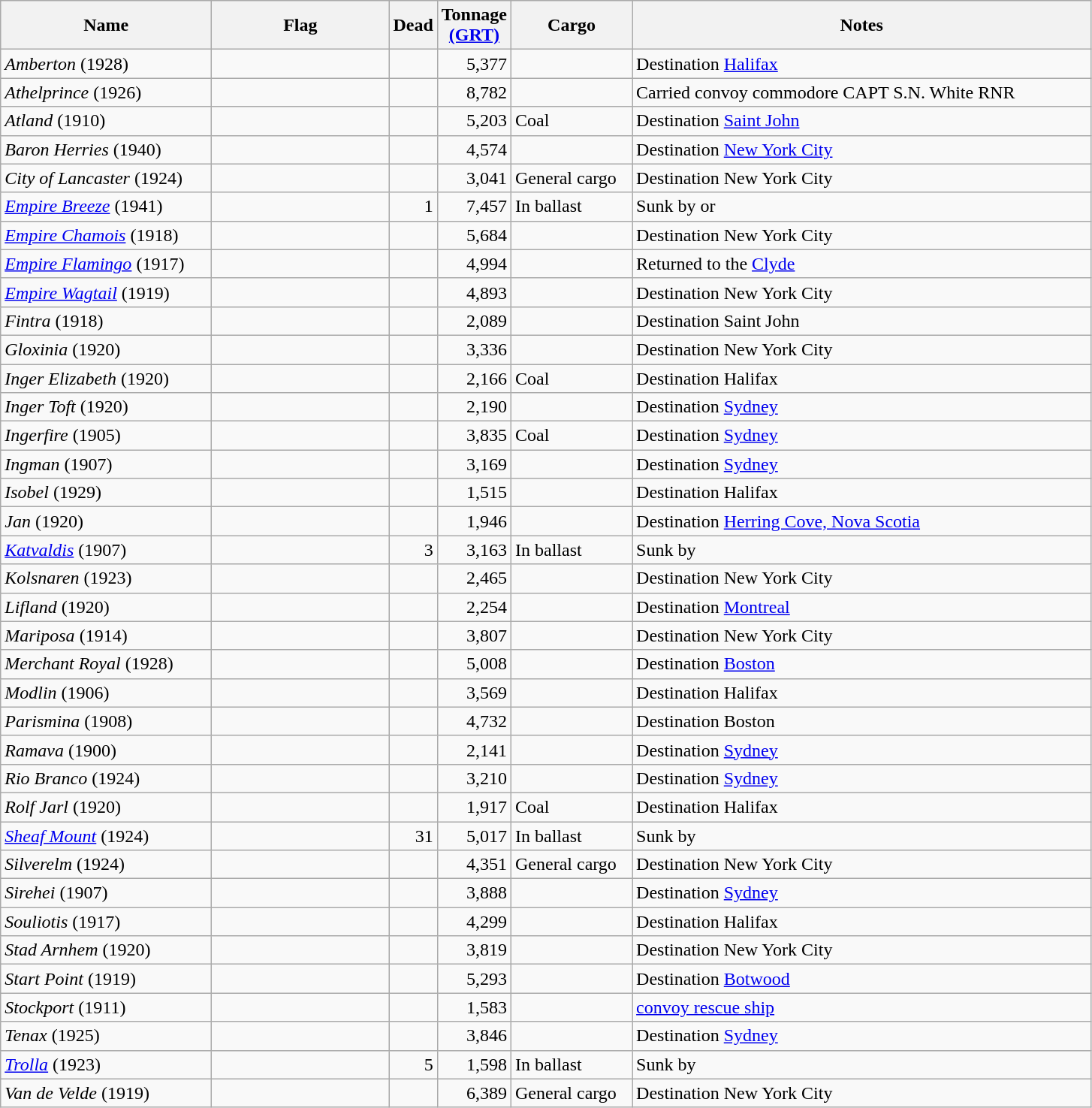<table Class="wikitable sortable">
<tr>
<th scope="col" width="180px">Name</th>
<th scope="col" width="150px">Flag</th>
<th scope="col" width="25px">Dead</th>
<th scope="col" width="25px">Tonnage <a href='#'>(GRT)</a></th>
<th scope="col" width="100px">Cargo</th>
<th scope="col" width="400px">Notes</th>
</tr>
<tr>
<td align="left"><em>Amberton</em> (1928)</td>
<td align="left"></td>
<td></td>
<td align="right">5,377</td>
<td></td>
<td align="left">Destination <a href='#'>Halifax</a></td>
</tr>
<tr>
<td align="left"><em>Athelprince</em> (1926)</td>
<td align="left"></td>
<td></td>
<td align="right">8,782</td>
<td></td>
<td align="left">Carried convoy commodore CAPT S.N. White RNR</td>
</tr>
<tr>
<td align="left"><em>Atland</em> (1910)</td>
<td align="left"></td>
<td></td>
<td align="right">5,203</td>
<td align="left">Coal</td>
<td align="left">Destination <a href='#'>Saint John</a></td>
</tr>
<tr>
<td align="left"><em>Baron Herries</em> (1940)</td>
<td align="left"></td>
<td></td>
<td align="right">4,574</td>
<td></td>
<td align="left">Destination <a href='#'>New York City</a></td>
</tr>
<tr>
<td align="left"><em>City of Lancaster</em> (1924)</td>
<td align="left"></td>
<td></td>
<td align="right">3,041</td>
<td align="left">General cargo</td>
<td align="left">Destination New York City</td>
</tr>
<tr>
<td align="left"><a href='#'><em>Empire Breeze</em></a> (1941)</td>
<td align="left"></td>
<td align="right">1</td>
<td align="right">7,457</td>
<td align="left">In ballast</td>
<td align="left">Sunk by  or </td>
</tr>
<tr>
<td align="left"><a href='#'><em>Empire Chamois</em></a> (1918)</td>
<td align="left"></td>
<td></td>
<td align="right">5,684</td>
<td></td>
<td align="left">Destination New York City</td>
</tr>
<tr>
<td align="left"><a href='#'><em>Empire Flamingo</em></a> (1917)</td>
<td align="left"></td>
<td></td>
<td align="right">4,994</td>
<td></td>
<td align="left">Returned to the <a href='#'>Clyde</a></td>
</tr>
<tr>
<td align="left"><a href='#'><em>Empire Wagtail</em></a> (1919)</td>
<td align="left"></td>
<td></td>
<td align="right">4,893</td>
<td></td>
<td align="left">Destination New York City</td>
</tr>
<tr>
<td align="left"><em>Fintra</em> (1918)</td>
<td align="left"></td>
<td></td>
<td align="right">2,089</td>
<td></td>
<td align="left">Destination Saint John</td>
</tr>
<tr>
<td align="left"><em>Gloxinia</em> (1920)</td>
<td align="left"></td>
<td></td>
<td align="right">3,336</td>
<td></td>
<td align="left">Destination New York City</td>
</tr>
<tr>
<td align="left"><em>Inger Elizabeth</em> (1920)</td>
<td align="left"></td>
<td></td>
<td align="right">2,166</td>
<td align="left">Coal</td>
<td align="left">Destination Halifax</td>
</tr>
<tr>
<td align="left"><em>Inger Toft</em> (1920)</td>
<td align="left"></td>
<td></td>
<td align="right">2,190</td>
<td></td>
<td align="left">Destination <a href='#'>Sydney</a></td>
</tr>
<tr>
<td align="left"><em>Ingerfire</em> (1905)</td>
<td align="left"></td>
<td></td>
<td align="right">3,835</td>
<td align="left">Coal</td>
<td align="left">Destination <a href='#'>Sydney</a></td>
</tr>
<tr>
<td align="left"><em>Ingman</em> (1907)</td>
<td align="left"></td>
<td></td>
<td align="right">3,169</td>
<td></td>
<td align="left">Destination <a href='#'>Sydney</a></td>
</tr>
<tr>
<td align="left"><em>Isobel</em> (1929)</td>
<td align="left"></td>
<td></td>
<td align="right">1,515</td>
<td></td>
<td align="left">Destination Halifax</td>
</tr>
<tr>
<td align="left"><em>Jan</em> (1920)</td>
<td align="left"></td>
<td></td>
<td align="right">1,946</td>
<td></td>
<td align="left">Destination <a href='#'>Herring Cove, Nova Scotia</a></td>
</tr>
<tr>
<td align="left"><em><a href='#'>Katvaldis</a></em> (1907)</td>
<td align="left"></td>
<td align="right">3</td>
<td align="right">3,163</td>
<td align="left">In ballast</td>
<td align="left">Sunk by </td>
</tr>
<tr>
<td align="left"><em>Kolsnaren</em> (1923)</td>
<td align="left"></td>
<td></td>
<td align="right">2,465</td>
<td></td>
<td align="left">Destination New York City</td>
</tr>
<tr>
<td align="left"><em>Lifland</em> (1920)</td>
<td align="left"></td>
<td></td>
<td align="right">2,254</td>
<td></td>
<td align="left">Destination <a href='#'>Montreal</a></td>
</tr>
<tr>
<td align="left"><em>Mariposa</em> (1914)</td>
<td align="left"></td>
<td></td>
<td align="right">3,807</td>
<td></td>
<td align="left">Destination New York City</td>
</tr>
<tr>
<td align="left"><em>Merchant Royal</em> (1928)</td>
<td align="left"></td>
<td></td>
<td align="right">5,008</td>
<td></td>
<td align="left">Destination <a href='#'>Boston</a></td>
</tr>
<tr>
<td align="left"><em>Modlin</em> (1906)</td>
<td align="left"></td>
<td></td>
<td align="right">3,569</td>
<td></td>
<td align="left">Destination Halifax</td>
</tr>
<tr>
<td align="left"><em>Parismina</em> (1908)</td>
<td align="left"></td>
<td></td>
<td align="right">4,732</td>
<td></td>
<td align="left">Destination Boston</td>
</tr>
<tr>
<td align="left"><em>Ramava</em> (1900)</td>
<td align="left"></td>
<td></td>
<td align="right">2,141</td>
<td></td>
<td align="left">Destination <a href='#'>Sydney</a></td>
</tr>
<tr>
<td align="left"><em>Rio Branco</em> (1924)</td>
<td align="left"></td>
<td></td>
<td align="right">3,210</td>
<td></td>
<td align="left">Destination <a href='#'>Sydney</a></td>
</tr>
<tr>
<td align="left"><em>Rolf Jarl</em> (1920)</td>
<td align="left"></td>
<td></td>
<td align="right">1,917</td>
<td align="left">Coal</td>
<td align="left">Destination Halifax</td>
</tr>
<tr>
<td align="left"><em><a href='#'>Sheaf Mount</a></em> (1924)</td>
<td align="left"></td>
<td align="right">31</td>
<td align="right">5,017</td>
<td align="left">In ballast</td>
<td align="left">Sunk by </td>
</tr>
<tr>
<td align="left"><em>Silverelm</em> (1924)</td>
<td align="left"></td>
<td></td>
<td align="right">4,351</td>
<td align="left">General cargo</td>
<td align="left">Destination New York City</td>
</tr>
<tr>
<td align="left"><em>Sirehei</em> (1907)</td>
<td align="left"></td>
<td></td>
<td align="right">3,888</td>
<td></td>
<td align="left">Destination <a href='#'>Sydney</a></td>
</tr>
<tr>
<td align="left"><em>Souliotis</em> (1917)</td>
<td align="left"></td>
<td></td>
<td align="right">4,299</td>
<td></td>
<td align="left">Destination Halifax</td>
</tr>
<tr>
<td align="left"><em>Stad Arnhem</em> (1920)</td>
<td align="left"></td>
<td></td>
<td align="right">3,819</td>
<td></td>
<td align="left">Destination New York City</td>
</tr>
<tr>
<td align="left"><em>Start Point</em> (1919)</td>
<td align="left"></td>
<td></td>
<td align="right">5,293</td>
<td></td>
<td align="left">Destination <a href='#'>Botwood</a></td>
</tr>
<tr>
<td align="left"><em>Stockport</em> (1911)</td>
<td align="left"></td>
<td></td>
<td align="right">1,583</td>
<td></td>
<td align="left"><a href='#'>convoy rescue ship</a></td>
</tr>
<tr>
<td align="left"><em>Tenax</em> (1925)</td>
<td align="left"></td>
<td></td>
<td align="right">3,846</td>
<td></td>
<td align="left">Destination <a href='#'>Sydney</a></td>
</tr>
<tr>
<td align="left"><em><a href='#'>Trolla</a></em> (1923)</td>
<td align="left"></td>
<td align="right">5</td>
<td align="right">1,598</td>
<td align="left">In ballast</td>
<td align="left">Sunk by </td>
</tr>
<tr>
<td align="left"><em>Van de Velde</em> (1919)</td>
<td align="left"></td>
<td></td>
<td align="right">6,389</td>
<td align="left">General cargo</td>
<td align="left">Destination New York City</td>
</tr>
</table>
